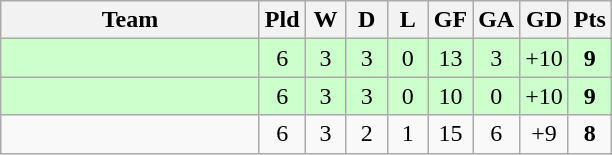<table class="wikitable" style="text-align: center">
<tr>
<th width=165>Team</th>
<th width=20>Pld</th>
<th width=20>W</th>
<th width=20>D</th>
<th width=20>L</th>
<th width=20>GF</th>
<th width=20>GA</th>
<th width=20>GD</th>
<th width=20>Pts</th>
</tr>
<tr style="background:#cfc">
<td style="text-align:left"></td>
<td>6</td>
<td>3</td>
<td>3</td>
<td>0</td>
<td>13</td>
<td>3</td>
<td>+10</td>
<td><strong>9</strong></td>
</tr>
<tr style="background:#cfc">
<td style="text-align:left"></td>
<td>6</td>
<td>3</td>
<td>3</td>
<td>0</td>
<td>10</td>
<td>0</td>
<td>+10</td>
<td><strong>9</strong></td>
</tr>
<tr>
<td style="text-align:left"></td>
<td>6</td>
<td>3</td>
<td>2</td>
<td>1</td>
<td>15</td>
<td>6</td>
<td>+9</td>
<td><strong>8</strong></td>
</tr>
</table>
